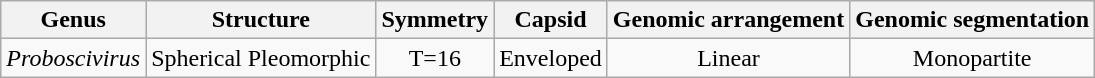<table class="wikitable sortable" style="text-align:center">
<tr>
<th>Genus</th>
<th>Structure</th>
<th>Symmetry</th>
<th>Capsid</th>
<th>Genomic arrangement</th>
<th>Genomic segmentation</th>
</tr>
<tr>
<td><em>Proboscivirus</em></td>
<td>Spherical Pleomorphic</td>
<td>T=16</td>
<td>Enveloped</td>
<td>Linear</td>
<td>Monopartite</td>
</tr>
</table>
